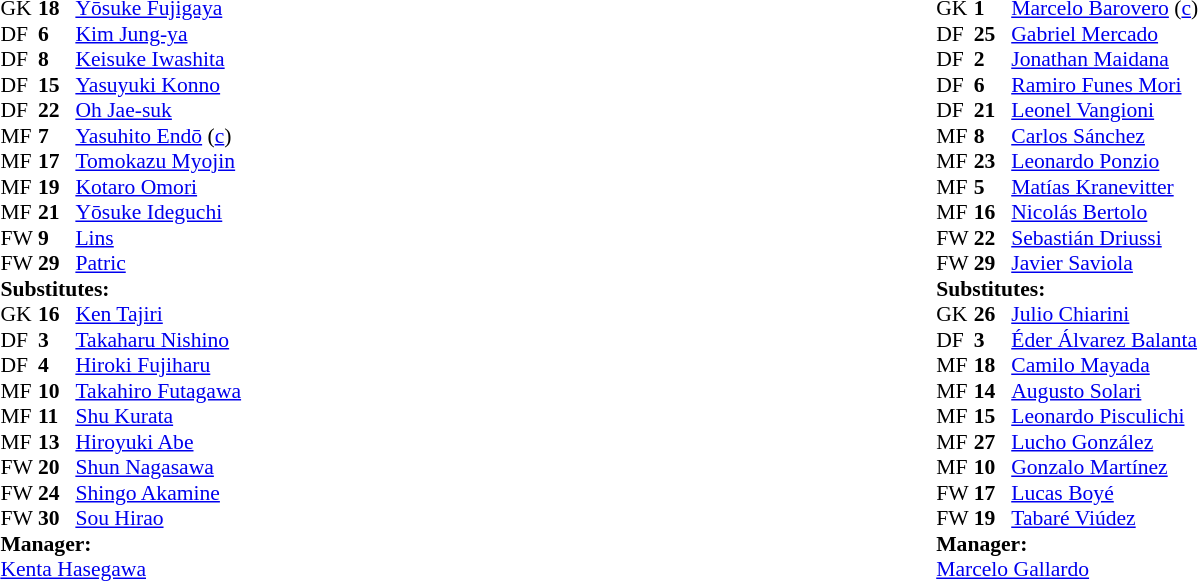<table width="100%">
<tr>
<td valign="top" width="50%"><br><table style="font-size:90%;" cellspacing="0" cellpadding="0" align="center">
<tr>
<th width=25></th>
<th width=25></th>
</tr>
<tr>
<td>GK</td>
<td><strong>18</strong></td>
<td> <a href='#'>Yōsuke Fujigaya</a></td>
</tr>
<tr>
<td>DF</td>
<td><strong>6</strong></td>
<td> <a href='#'>Kim Jung-ya</a></td>
<td></td>
<td></td>
</tr>
<tr>
<td>DF</td>
<td><strong>8</strong></td>
<td> <a href='#'>Keisuke Iwashita</a></td>
<td></td>
</tr>
<tr>
<td>DF</td>
<td><strong>15</strong></td>
<td> <a href='#'>Yasuyuki Konno</a></td>
</tr>
<tr>
<td>DF</td>
<td><strong>22</strong></td>
<td> <a href='#'>Oh Jae-suk</a></td>
<td></td>
<td></td>
</tr>
<tr>
<td>MF</td>
<td><strong>7</strong></td>
<td> <a href='#'>Yasuhito Endō</a> (<a href='#'>c</a>)</td>
</tr>
<tr>
<td>MF</td>
<td><strong>17</strong></td>
<td> <a href='#'>Tomokazu Myojin</a></td>
<td></td>
<td></td>
</tr>
<tr>
<td>MF</td>
<td><strong>19</strong></td>
<td> <a href='#'>Kotaro Omori</a></td>
<td></td>
<td></td>
</tr>
<tr>
<td>MF</td>
<td><strong>21</strong></td>
<td> <a href='#'>Yōsuke Ideguchi</a></td>
</tr>
<tr>
<td>FW</td>
<td><strong>9</strong></td>
<td> <a href='#'>Lins</a></td>
<td></td>
<td></td>
</tr>
<tr>
<td>FW</td>
<td><strong>29</strong></td>
<td> <a href='#'>Patric</a></td>
<td></td>
<td></td>
</tr>
<tr>
<td colspan=3><strong>Substitutes:</strong></td>
</tr>
<tr>
<td>GK</td>
<td><strong>16</strong></td>
<td> <a href='#'>Ken Tajiri</a></td>
</tr>
<tr>
<td>DF</td>
<td><strong>3</strong></td>
<td> <a href='#'>Takaharu Nishino</a></td>
</tr>
<tr>
<td>DF</td>
<td><strong>4</strong></td>
<td> <a href='#'>Hiroki Fujiharu</a></td>
<td></td>
<td></td>
</tr>
<tr>
<td>MF</td>
<td><strong>10</strong></td>
<td> <a href='#'>Takahiro Futagawa</a></td>
<td></td>
<td></td>
</tr>
<tr>
<td>MF</td>
<td><strong>11</strong></td>
<td> <a href='#'>Shu Kurata</a></td>
<td></td>
<td></td>
</tr>
<tr>
<td>MF</td>
<td><strong>13</strong></td>
<td> <a href='#'>Hiroyuki Abe</a></td>
<td></td>
<td></td>
</tr>
<tr>
<td>FW</td>
<td><strong>20</strong></td>
<td> <a href='#'>Shun Nagasawa</a></td>
</tr>
<tr>
<td>FW</td>
<td><strong>24</strong></td>
<td> <a href='#'>Shingo Akamine</a></td>
<td></td>
<td></td>
</tr>
<tr>
<td>FW</td>
<td><strong>30</strong></td>
<td> <a href='#'>Sou Hirao</a></td>
<td></td>
<td></td>
</tr>
<tr>
<td colspan=3><strong>Manager:</strong></td>
</tr>
<tr>
<td colspan=4> <a href='#'>Kenta Hasegawa</a></td>
</tr>
</table>
</td>
<td valign="top" width="50%"><br><table style="font-size:90%;" cellspacing="0" cellpadding="0" align="center">
<tr>
<th width=25></th>
<th width=25></th>
</tr>
<tr>
<td>GK</td>
<td><strong>1</strong></td>
<td> <a href='#'>Marcelo Barovero</a> (<a href='#'>c</a>)</td>
</tr>
<tr>
<td>DF</td>
<td><strong>25</strong></td>
<td> <a href='#'>Gabriel Mercado</a></td>
</tr>
<tr>
<td>DF</td>
<td><strong>2</strong></td>
<td> <a href='#'>Jonathan Maidana</a></td>
</tr>
<tr>
<td>DF</td>
<td><strong>6</strong></td>
<td> <a href='#'>Ramiro Funes Mori</a></td>
</tr>
<tr>
<td>DF</td>
<td><strong>21</strong></td>
<td> <a href='#'>Leonel Vangioni</a></td>
</tr>
<tr>
<td>MF</td>
<td><strong>8</strong></td>
<td> <a href='#'>Carlos Sánchez</a></td>
<td></td>
<td></td>
</tr>
<tr>
<td>MF</td>
<td><strong>23</strong></td>
<td> <a href='#'>Leonardo Ponzio</a></td>
<td></td>
<td></td>
</tr>
<tr>
<td>MF</td>
<td><strong>5</strong></td>
<td> <a href='#'>Matías Kranevitter</a></td>
</tr>
<tr>
<td>MF</td>
<td><strong>16</strong></td>
<td> <a href='#'>Nicolás Bertolo</a></td>
<td></td>
<td></td>
</tr>
<tr>
<td>FW</td>
<td><strong>22</strong></td>
<td> <a href='#'>Sebastián Driussi</a></td>
<td></td>
<td></td>
</tr>
<tr>
<td>FW</td>
<td><strong>29</strong></td>
<td> <a href='#'>Javier Saviola</a></td>
<td></td>
<td></td>
</tr>
<tr>
<td colspan=3><strong>Substitutes:</strong></td>
</tr>
<tr>
<td>GK</td>
<td><strong>26</strong></td>
<td> <a href='#'>Julio Chiarini</a></td>
</tr>
<tr>
<td>DF</td>
<td><strong>3</strong></td>
<td> <a href='#'>Éder Álvarez Balanta</a></td>
</tr>
<tr>
<td>MF</td>
<td><strong>18</strong></td>
<td> <a href='#'>Camilo Mayada</a></td>
<td></td>
<td></td>
</tr>
<tr>
<td>MF</td>
<td><strong>14</strong></td>
<td> <a href='#'>Augusto Solari</a></td>
</tr>
<tr>
<td>MF</td>
<td><strong>15</strong></td>
<td> <a href='#'>Leonardo Pisculichi</a></td>
<td></td>
<td></td>
</tr>
<tr>
<td>MF</td>
<td><strong>27</strong></td>
<td> <a href='#'>Lucho González</a></td>
<td></td>
<td></td>
</tr>
<tr>
<td>MF</td>
<td><strong>10</strong></td>
<td> <a href='#'>Gonzalo Martínez</a></td>
<td></td>
<td></td>
</tr>
<tr>
<td>FW</td>
<td><strong>17</strong></td>
<td> <a href='#'>Lucas Boyé</a></td>
</tr>
<tr>
<td>FW</td>
<td><strong>19</strong></td>
<td> <a href='#'>Tabaré Viúdez</a></td>
<td></td>
<td></td>
</tr>
<tr>
<td colspan=3><strong>Manager:</strong></td>
</tr>
<tr>
<td colspan=4> <a href='#'>Marcelo Gallardo</a></td>
</tr>
</table>
</td>
</tr>
</table>
